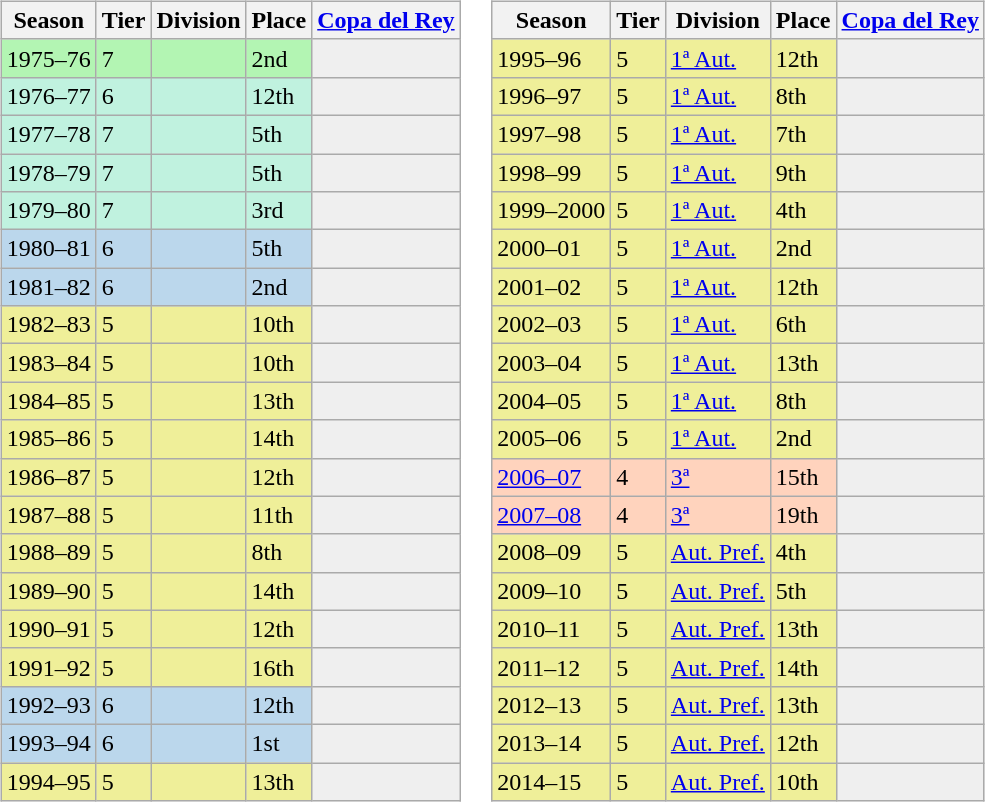<table>
<tr>
<td valign="top" width=0%><br><table class="wikitable">
<tr style="background:#f0f6fa;">
<th>Season</th>
<th>Tier</th>
<th>Division</th>
<th>Place</th>
<th><a href='#'>Copa del Rey</a></th>
</tr>
<tr>
<td style="background:#B3F5B3;">1975–76</td>
<td style="background:#B3F5B3;">7</td>
<td style="background:#B3F5B3;"></td>
<td style="background:#B3F5B3;">2nd</td>
<th style="background:#efefef;"></th>
</tr>
<tr>
<td style="background:#C0F2DF;">1976–77</td>
<td style="background:#C0F2DF;">6</td>
<td style="background:#C0F2DF;"></td>
<td style="background:#C0F2DF;">12th</td>
<th style="background:#efefef;"></th>
</tr>
<tr>
<td style="background:#C0F2DF;">1977–78</td>
<td style="background:#C0F2DF;">7</td>
<td style="background:#C0F2DF;"></td>
<td style="background:#C0F2DF;">5th</td>
<th style="background:#efefef;"></th>
</tr>
<tr>
<td style="background:#C0F2DF;">1978–79</td>
<td style="background:#C0F2DF;">7</td>
<td style="background:#C0F2DF;"></td>
<td style="background:#C0F2DF;">5th</td>
<th style="background:#efefef;"></th>
</tr>
<tr>
<td style="background:#C0F2DF;">1979–80</td>
<td style="background:#C0F2DF;">7</td>
<td style="background:#C0F2DF;"></td>
<td style="background:#C0F2DF;">3rd</td>
<th style="background:#efefef;"></th>
</tr>
<tr>
<td style="background:#BBD7EC;">1980–81</td>
<td style="background:#BBD7EC;">6</td>
<td style="background:#BBD7EC;"></td>
<td style="background:#BBD7EC;">5th</td>
<th style="background:#efefef;"></th>
</tr>
<tr>
<td style="background:#BBD7EC;">1981–82</td>
<td style="background:#BBD7EC;">6</td>
<td style="background:#BBD7EC;"></td>
<td style="background:#BBD7EC;">2nd</td>
<th style="background:#efefef;"></th>
</tr>
<tr>
<td style="background:#EFEF99;">1982–83</td>
<td style="background:#EFEF99;">5</td>
<td style="background:#EFEF99;"></td>
<td style="background:#EFEF99;">10th</td>
<th style="background:#efefef;"></th>
</tr>
<tr>
<td style="background:#EFEF99;">1983–84</td>
<td style="background:#EFEF99;">5</td>
<td style="background:#EFEF99;"></td>
<td style="background:#EFEF99;">10th</td>
<th style="background:#efefef;"></th>
</tr>
<tr>
<td style="background:#EFEF99;">1984–85</td>
<td style="background:#EFEF99;">5</td>
<td style="background:#EFEF99;"></td>
<td style="background:#EFEF99;">13th</td>
<th style="background:#efefef;"></th>
</tr>
<tr>
<td style="background:#EFEF99;">1985–86</td>
<td style="background:#EFEF99;">5</td>
<td style="background:#EFEF99;"></td>
<td style="background:#EFEF99;">14th</td>
<th style="background:#efefef;"></th>
</tr>
<tr>
<td style="background:#EFEF99;">1986–87</td>
<td style="background:#EFEF99;">5</td>
<td style="background:#EFEF99;"></td>
<td style="background:#EFEF99;">12th</td>
<th style="background:#efefef;"></th>
</tr>
<tr>
<td style="background:#EFEF99;">1987–88</td>
<td style="background:#EFEF99;">5</td>
<td style="background:#EFEF99;"></td>
<td style="background:#EFEF99;">11th</td>
<th style="background:#efefef;"></th>
</tr>
<tr>
<td style="background:#EFEF99;">1988–89</td>
<td style="background:#EFEF99;">5</td>
<td style="background:#EFEF99;"></td>
<td style="background:#EFEF99;">8th</td>
<th style="background:#efefef;"></th>
</tr>
<tr>
<td style="background:#EFEF99;">1989–90</td>
<td style="background:#EFEF99;">5</td>
<td style="background:#EFEF99;"></td>
<td style="background:#EFEF99;">14th</td>
<th style="background:#efefef;"></th>
</tr>
<tr>
<td style="background:#EFEF99;">1990–91</td>
<td style="background:#EFEF99;">5</td>
<td style="background:#EFEF99;"></td>
<td style="background:#EFEF99;">12th</td>
<th style="background:#efefef;"></th>
</tr>
<tr>
<td style="background:#EFEF99;">1991–92</td>
<td style="background:#EFEF99;">5</td>
<td style="background:#EFEF99;"></td>
<td style="background:#EFEF99;">16th</td>
<th style="background:#efefef;"></th>
</tr>
<tr>
<td style="background:#BBD7EC;">1992–93</td>
<td style="background:#BBD7EC;">6</td>
<td style="background:#BBD7EC;"></td>
<td style="background:#BBD7EC;">12th</td>
<th style="background:#efefef;"></th>
</tr>
<tr>
<td style="background:#BBD7EC;">1993–94</td>
<td style="background:#BBD7EC;">6</td>
<td style="background:#BBD7EC;"></td>
<td style="background:#BBD7EC;">1st</td>
<th style="background:#efefef;"></th>
</tr>
<tr>
<td style="background:#EFEF99;">1994–95</td>
<td style="background:#EFEF99;">5</td>
<td style="background:#EFEF99;"></td>
<td style="background:#EFEF99;">13th</td>
<th style="background:#efefef;"></th>
</tr>
</table>
</td>
<td valign="top" width=0%><br><table class="wikitable">
<tr style="background:#f0f6fa;">
<th>Season</th>
<th>Tier</th>
<th>Division</th>
<th>Place</th>
<th><a href='#'>Copa del Rey</a></th>
</tr>
<tr>
<td style="background:#EFEF99;">1995–96</td>
<td style="background:#EFEF99;">5</td>
<td style="background:#EFEF99;"><a href='#'>1ª Aut.</a></td>
<td style="background:#EFEF99;">12th</td>
<th style="background:#efefef;"></th>
</tr>
<tr>
<td style="background:#EFEF99;">1996–97</td>
<td style="background:#EFEF99;">5</td>
<td style="background:#EFEF99;"><a href='#'>1ª Aut.</a></td>
<td style="background:#EFEF99;">8th</td>
<th style="background:#efefef;"></th>
</tr>
<tr>
<td style="background:#EFEF99;">1997–98</td>
<td style="background:#EFEF99;">5</td>
<td style="background:#EFEF99;"><a href='#'>1ª Aut.</a></td>
<td style="background:#EFEF99;">7th</td>
<th style="background:#efefef;"></th>
</tr>
<tr>
<td style="background:#EFEF99;">1998–99</td>
<td style="background:#EFEF99;">5</td>
<td style="background:#EFEF99;"><a href='#'>1ª Aut.</a></td>
<td style="background:#EFEF99;">9th</td>
<th style="background:#efefef;"></th>
</tr>
<tr>
<td style="background:#EFEF99;">1999–2000</td>
<td style="background:#EFEF99;">5</td>
<td style="background:#EFEF99;"><a href='#'>1ª Aut.</a></td>
<td style="background:#EFEF99;">4th</td>
<th style="background:#efefef;"></th>
</tr>
<tr>
<td style="background:#EFEF99;">2000–01</td>
<td style="background:#EFEF99;">5</td>
<td style="background:#EFEF99;"><a href='#'>1ª Aut.</a></td>
<td style="background:#EFEF99;">2nd</td>
<th style="background:#efefef;"></th>
</tr>
<tr>
<td style="background:#EFEF99;">2001–02</td>
<td style="background:#EFEF99;">5</td>
<td style="background:#EFEF99;"><a href='#'>1ª Aut.</a></td>
<td style="background:#EFEF99;">12th</td>
<th style="background:#efefef;"></th>
</tr>
<tr>
<td style="background:#EFEF99;">2002–03</td>
<td style="background:#EFEF99;">5</td>
<td style="background:#EFEF99;"><a href='#'>1ª Aut.</a></td>
<td style="background:#EFEF99;">6th</td>
<th style="background:#efefef;"></th>
</tr>
<tr>
<td style="background:#EFEF99;">2003–04</td>
<td style="background:#EFEF99;">5</td>
<td style="background:#EFEF99;"><a href='#'>1ª Aut.</a></td>
<td style="background:#EFEF99;">13th</td>
<th style="background:#efefef;"></th>
</tr>
<tr>
<td style="background:#EFEF99;">2004–05</td>
<td style="background:#EFEF99;">5</td>
<td style="background:#EFEF99;"><a href='#'>1ª Aut.</a></td>
<td style="background:#EFEF99;">8th</td>
<th style="background:#efefef;"></th>
</tr>
<tr>
<td style="background:#EFEF99;">2005–06</td>
<td style="background:#EFEF99;">5</td>
<td style="background:#EFEF99;"><a href='#'>1ª Aut.</a></td>
<td style="background:#EFEF99;">2nd</td>
<th style="background:#efefef;"></th>
</tr>
<tr>
<td style="background:#FFD3BD;"><a href='#'>2006–07</a></td>
<td style="background:#FFD3BD;">4</td>
<td style="background:#FFD3BD;"><a href='#'>3ª</a></td>
<td style="background:#FFD3BD;">15th</td>
<th style="background:#efefef;"></th>
</tr>
<tr>
<td style="background:#FFD3BD;"><a href='#'>2007–08</a></td>
<td style="background:#FFD3BD;">4</td>
<td style="background:#FFD3BD;"><a href='#'>3ª</a></td>
<td style="background:#FFD3BD;">19th</td>
<th style="background:#efefef;"></th>
</tr>
<tr>
<td style="background:#EFEF99;">2008–09</td>
<td style="background:#EFEF99;">5</td>
<td style="background:#EFEF99;"><a href='#'>Aut. Pref.</a></td>
<td style="background:#EFEF99;">4th</td>
<td style="background:#efefef;"></td>
</tr>
<tr>
<td style="background:#EFEF99;">2009–10</td>
<td style="background:#EFEF99;">5</td>
<td style="background:#EFEF99;"><a href='#'>Aut. Pref.</a></td>
<td style="background:#EFEF99;">5th</td>
<td style="background:#efefef;"></td>
</tr>
<tr>
<td style="background:#EFEF99;">2010–11</td>
<td style="background:#EFEF99;">5</td>
<td style="background:#EFEF99;"><a href='#'>Aut. Pref.</a></td>
<td style="background:#EFEF99;">13th</td>
<td style="background:#efefef;"></td>
</tr>
<tr>
<td style="background:#EFEF99;">2011–12</td>
<td style="background:#EFEF99;">5</td>
<td style="background:#EFEF99;"><a href='#'>Aut. Pref.</a></td>
<td style="background:#EFEF99;">14th</td>
<td style="background:#efefef;"></td>
</tr>
<tr>
<td style="background:#EFEF99;">2012–13</td>
<td style="background:#EFEF99;">5</td>
<td style="background:#EFEF99;"><a href='#'>Aut. Pref.</a></td>
<td style="background:#EFEF99;">13th</td>
<td style="background:#efefef;"></td>
</tr>
<tr>
<td style="background:#EFEF99;">2013–14</td>
<td style="background:#EFEF99;">5</td>
<td style="background:#EFEF99;"><a href='#'>Aut. Pref.</a></td>
<td style="background:#EFEF99;">12th</td>
<td style="background:#efefef;"></td>
</tr>
<tr>
<td style="background:#EFEF99;">2014–15</td>
<td style="background:#EFEF99;">5</td>
<td style="background:#EFEF99;"><a href='#'>Aut. Pref.</a></td>
<td style="background:#EFEF99;">10th</td>
<td style="background:#efefef;"></td>
</tr>
</table>
</td>
</tr>
</table>
